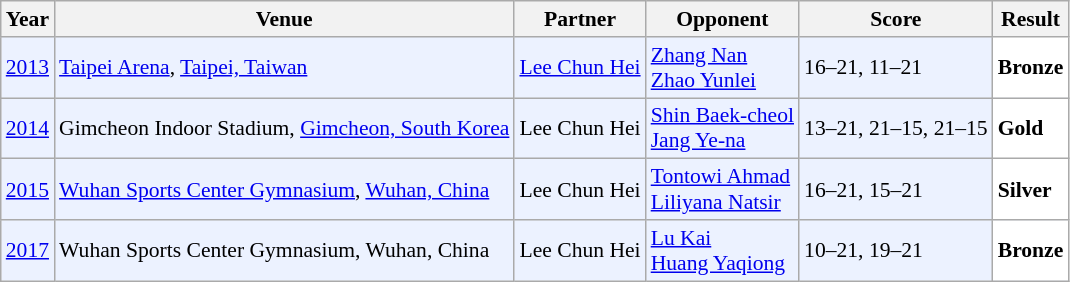<table class="sortable wikitable" style="font-size: 90%;">
<tr>
<th>Year</th>
<th>Venue</th>
<th>Partner</th>
<th>Opponent</th>
<th>Score</th>
<th>Result</th>
</tr>
<tr style="background:#ECF2FF">
<td align="center"><a href='#'>2013</a></td>
<td align="left"><a href='#'>Taipei Arena</a>, <a href='#'>Taipei, Taiwan</a></td>
<td align="left"> <a href='#'>Lee Chun Hei</a></td>
<td align="left"> <a href='#'>Zhang Nan</a> <br>  <a href='#'>Zhao Yunlei</a></td>
<td align="left">16–21, 11–21</td>
<td style="text-align:left; background:white"> <strong>Bronze</strong></td>
</tr>
<tr style="background:#ECF2FF">
<td align="center"><a href='#'>2014</a></td>
<td align="left">Gimcheon Indoor Stadium, <a href='#'>Gimcheon, South Korea</a></td>
<td align="left"> Lee Chun Hei</td>
<td align="left"> <a href='#'>Shin Baek-cheol</a> <br>  <a href='#'>Jang Ye-na</a></td>
<td align="left">13–21, 21–15, 21–15</td>
<td style="text-align:left; background:white"> <strong>Gold</strong></td>
</tr>
<tr style="background:#ECF2FF">
<td align="center"><a href='#'>2015</a></td>
<td align="left"><a href='#'>Wuhan Sports Center Gymnasium</a>, <a href='#'>Wuhan, China</a></td>
<td align="left"> Lee Chun Hei</td>
<td align="left"> <a href='#'>Tontowi Ahmad</a> <br>  <a href='#'>Liliyana Natsir</a></td>
<td align="left">16–21, 15–21</td>
<td style="text-align:left; background:white"> <strong>Silver</strong></td>
</tr>
<tr style="background:#ECF2FF">
<td align="center"><a href='#'>2017</a></td>
<td align="left">Wuhan Sports Center Gymnasium, Wuhan, China</td>
<td align="left"> Lee Chun Hei</td>
<td align="left"> <a href='#'>Lu Kai</a> <br>  <a href='#'>Huang Yaqiong</a></td>
<td align="left">10–21, 19–21</td>
<td style="text-align:left; background:white"> <strong>Bronze</strong></td>
</tr>
</table>
